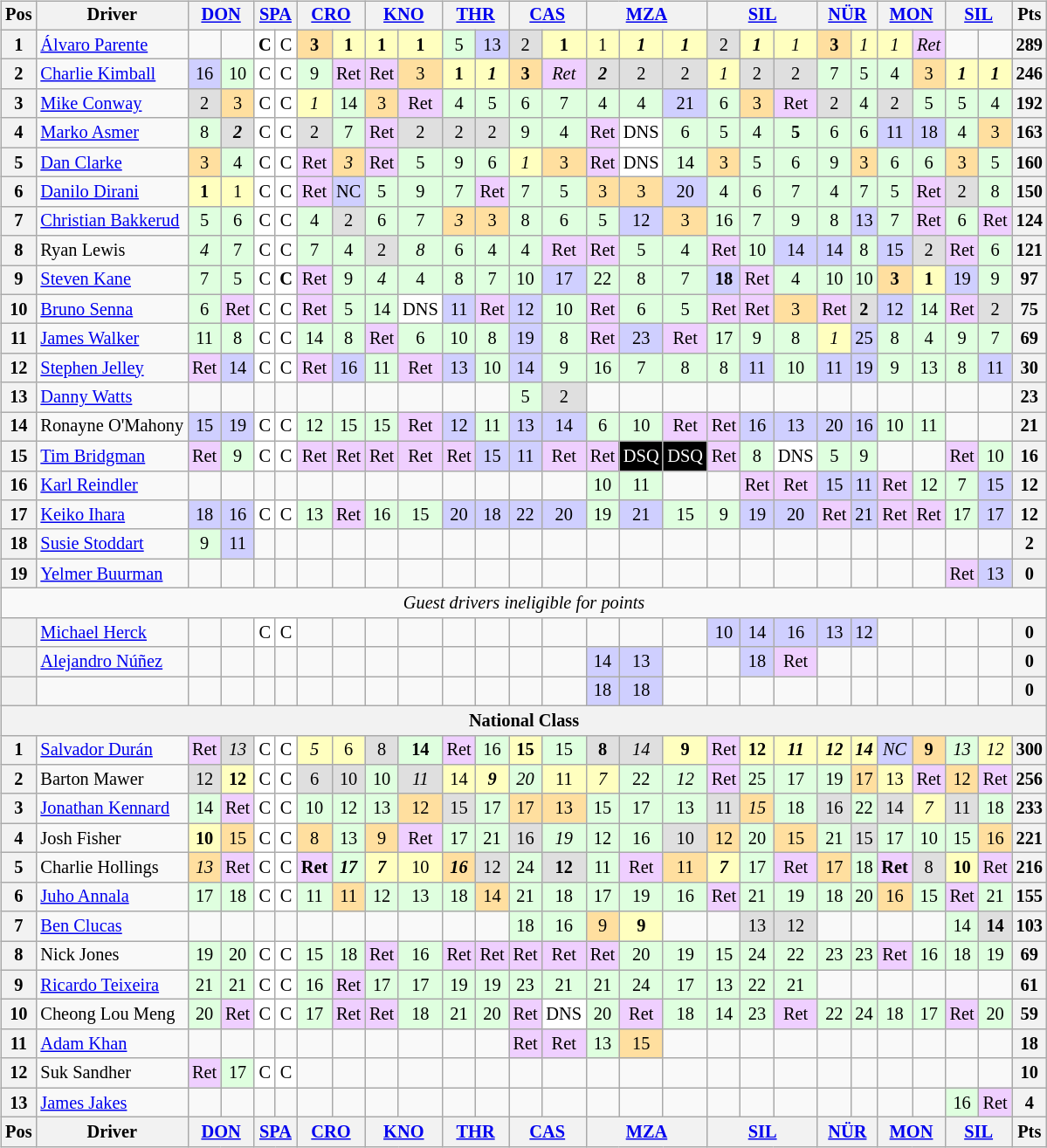<table>
<tr>
<td><br><table class="wikitable" style="font-size: 85%; text-align: center;">
<tr valign="top">
<th valign="middle">Pos</th>
<th valign="middle">Driver</th>
<th colspan=2><a href='#'>DON</a><br></th>
<th colspan=2><a href='#'>SPA</a><br></th>
<th colspan=2><a href='#'>CRO</a><br></th>
<th colspan=2><a href='#'>KNO</a><br></th>
<th colspan=2><a href='#'>THR</a><br></th>
<th colspan=2><a href='#'>CAS</a><br></th>
<th colspan=3><a href='#'>MZA</a><br></th>
<th colspan=3><a href='#'>SIL</a><br></th>
<th colspan=2><a href='#'>NÜR</a><br></th>
<th colspan=2><a href='#'>MON</a><br></th>
<th colspan=2><a href='#'>SIL</a><br></th>
<th valign="middle">Pts</th>
</tr>
<tr>
<th>1</th>
<td align=left> <a href='#'>Álvaro Parente</a></td>
<td></td>
<td></td>
<td style="background:#FFFFFF;"><strong>C</strong></td>
<td style="background:#FFFFFF;">C</td>
<td style="background:#FFDF9F;"><strong>3</strong></td>
<td style="background:#FFFFBF;"><strong>1</strong></td>
<td style="background:#FFFFBF;"><strong>1</strong></td>
<td style="background:#FFFFBF;"><strong>1</strong></td>
<td style="background:#DFFFDF;">5</td>
<td style="background:#CFCFFF;">13</td>
<td style="background:#DFDFDF;">2</td>
<td style="background:#FFFFBF;"><strong>1</strong></td>
<td style="background:#FFFFBF;">1</td>
<td style="background:#FFFFBF;"><strong><em>1</em></strong></td>
<td style="background:#FFFFBF;"><strong><em>1</em></strong></td>
<td style="background:#DFDFDF;">2</td>
<td style="background:#FFFFBF;"><strong><em>1</em></strong></td>
<td style="background:#FFFFBF;"><em>1</em></td>
<td style="background:#FFDF9F;"><strong>3</strong></td>
<td style="background:#FFFFBF;"><em>1</em></td>
<td style="background:#FFFFBF;"><em>1</em></td>
<td style="background:#EFCFFF;"><em>Ret</em></td>
<td></td>
<td></td>
<th>289</th>
</tr>
<tr>
<th>2</th>
<td align=left> <a href='#'>Charlie Kimball</a></td>
<td style="background:#CFCFFF;">16</td>
<td style="background:#DFFFDF;">10</td>
<td style="background:#FFFFFF;">C</td>
<td style="background:#FFFFFF;">C</td>
<td style="background:#DFFFDF;">9</td>
<td style="background:#EFCFFF;">Ret</td>
<td style="background:#EFCFFF;">Ret</td>
<td style="background:#FFDF9F;">3</td>
<td style="background:#FFFFBF;"><strong>1</strong></td>
<td style="background:#FFFFBF;"><strong><em>1</em></strong></td>
<td style="background:#FFDF9F;"><strong>3</strong></td>
<td style="background:#EFCFFF;"><em>Ret</em></td>
<td style="background:#DFDFDF;"><strong><em>2</em></strong></td>
<td style="background:#DFDFDF;">2</td>
<td style="background:#DFDFDF;">2</td>
<td style="background:#FFFFBF;"><em>1</em></td>
<td style="background:#DFDFDF;">2</td>
<td style="background:#DFDFDF;">2</td>
<td style="background:#DFFFDF;">7</td>
<td style="background:#DFFFDF;">5</td>
<td style="background:#DFFFDF;">4</td>
<td style="background:#FFDF9F;">3</td>
<td style="background:#FFFFBF;"><strong><em>1</em></strong></td>
<td style="background:#FFFFBF;"><strong><em>1</em></strong></td>
<th>246</th>
</tr>
<tr>
<th>3</th>
<td align=left> <a href='#'>Mike Conway</a></td>
<td style="background:#DFDFDF;">2</td>
<td style="background:#FFDF9F;">3</td>
<td style="background:#FFFFFF;">C</td>
<td style="background:#FFFFFF;">C</td>
<td style="background:#FFFFBF;"><em>1</em></td>
<td style="background:#DFFFDF;">14</td>
<td style="background:#FFDF9F;">3</td>
<td style="background:#EFCFFF;">Ret</td>
<td style="background:#DFFFDF;">4</td>
<td style="background:#DFFFDF;">5</td>
<td style="background:#DFFFDF;">6</td>
<td style="background:#DFFFDF;">7</td>
<td style="background:#DFFFDF;">4</td>
<td style="background:#DFFFDF;">4</td>
<td style="background:#CFCFFF;">21</td>
<td style="background:#DFFFDF;">6</td>
<td style="background:#FFDF9F;">3</td>
<td style="background:#EFCFFF;">Ret</td>
<td style="background:#DFDFDF;">2</td>
<td style="background:#DFFFDF;">4</td>
<td style="background:#DFDFDF;">2</td>
<td style="background:#DFFFDF;">5</td>
<td style="background:#DFFFDF;">5</td>
<td style="background:#DFFFDF;">4</td>
<th>192</th>
</tr>
<tr>
<th>4</th>
<td align=left> <a href='#'>Marko Asmer</a></td>
<td style="background:#DFFFDF;">8</td>
<td style="background:#DFDFDF;"><strong><em>2</em></strong></td>
<td style="background:#FFFFFF;">C</td>
<td style="background:#FFFFFF;">C</td>
<td style="background:#DFDFDF;">2</td>
<td style="background:#DFFFDF;">7</td>
<td style="background:#EFCFFF;">Ret</td>
<td style="background:#DFDFDF;">2</td>
<td style="background:#DFDFDF;">2</td>
<td style="background:#DFDFDF;">2</td>
<td style="background:#DFFFDF;">9</td>
<td style="background:#DFFFDF;">4</td>
<td style="background:#EFCFFF;">Ret</td>
<td style="background:#FFFFFF;">DNS</td>
<td style="background:#DFFFDF;">6</td>
<td style="background:#DFFFDF;">5</td>
<td style="background:#DFFFDF;">4</td>
<td style="background:#DFFFDF;"><strong>5</strong></td>
<td style="background:#DFFFDF;">6</td>
<td style="background:#DFFFDF;">6</td>
<td style="background:#CFCFFF;">11</td>
<td style="background:#CFCFFF;">18</td>
<td style="background:#DFFFDF;">4</td>
<td style="background:#FFDF9F;">3</td>
<th>163</th>
</tr>
<tr>
<th>5</th>
<td align=left> <a href='#'>Dan Clarke</a></td>
<td style="background:#FFDF9F;">3</td>
<td style="background:#DFFFDF;">4</td>
<td style="background:#FFFFFF;">C</td>
<td style="background:#FFFFFF;">C</td>
<td style="background:#EFCFFF;">Ret</td>
<td style="background:#FFDF9F;"><em>3</em></td>
<td style="background:#EFCFFF;">Ret</td>
<td style="background:#DFFFDF;">5</td>
<td style="background:#DFFFDF;">9</td>
<td style="background:#DFFFDF;">6</td>
<td style="background:#FFFFBF;"><em>1</em></td>
<td style="background:#FFDF9F;">3</td>
<td style="background:#EFCFFF;">Ret</td>
<td style="background:#FFFFFF;">DNS</td>
<td style="background:#DFFFDF;">14</td>
<td style="background:#FFDF9F;">3</td>
<td style="background:#DFFFDF;">5</td>
<td style="background:#DFFFDF;">6</td>
<td style="background:#DFFFDF;">9</td>
<td style="background:#FFDF9F;">3</td>
<td style="background:#DFFFDF;">6</td>
<td style="background:#DFFFDF;">6</td>
<td style="background:#FFDF9F;">3</td>
<td style="background:#DFFFDF;">5</td>
<th>160</th>
</tr>
<tr>
<th>6</th>
<td align=left> <a href='#'>Danilo Dirani</a></td>
<td style="background:#FFFFBF;"><strong>1</strong></td>
<td style="background:#FFFFBF;">1</td>
<td style="background:#FFFFFF;">C</td>
<td style="background:#FFFFFF;">C</td>
<td style="background:#EFCFFF;">Ret</td>
<td style="background:#CFCFFF;">NC</td>
<td style="background:#DFFFDF;">5</td>
<td style="background:#DFFFDF;">9</td>
<td style="background:#DFFFDF;">7</td>
<td style="background:#EFCFFF;">Ret</td>
<td style="background:#DFFFDF;">7</td>
<td style="background:#DFFFDF;">5</td>
<td style="background:#FFDF9F;">3</td>
<td style="background:#FFDF9F;">3</td>
<td style="background:#CFCFFF;">20</td>
<td style="background:#DFFFDF;">4</td>
<td style="background:#DFFFDF;">6</td>
<td style="background:#DFFFDF;">7</td>
<td style="background:#DFFFDF;">4</td>
<td style="background:#DFFFDF;">7</td>
<td style="background:#DFFFDF;">5</td>
<td style="background:#EFCFFF;">Ret</td>
<td style="background:#DFDFDF;">2</td>
<td style="background:#DFFFDF;">8</td>
<th>150</th>
</tr>
<tr>
<th>7</th>
<td align=left> <a href='#'>Christian Bakkerud</a></td>
<td style="background:#DFFFDF;">5</td>
<td style="background:#DFFFDF;">6</td>
<td style="background:#FFFFFF;">C</td>
<td style="background:#FFFFFF;">C</td>
<td style="background:#DFFFDF;">4</td>
<td style="background:#DFDFDF;">2</td>
<td style="background:#DFFFDF;">6</td>
<td style="background:#DFFFDF;">7</td>
<td style="background:#FFDF9F;"><em>3</em></td>
<td style="background:#FFDF9F;">3</td>
<td style="background:#DFFFDF;">8</td>
<td style="background:#DFFFDF;">6</td>
<td style="background:#DFFFDF;">5</td>
<td style="background:#CFCFFF;">12</td>
<td style="background:#FFDF9F;">3</td>
<td style="background:#DFFFDF;">16</td>
<td style="background:#DFFFDF;">7</td>
<td style="background:#DFFFDF;">9</td>
<td style="background:#DFFFDF;">8</td>
<td style="background:#CFCFFF;">13</td>
<td style="background:#DFFFDF;">7</td>
<td style="background:#EFCFFF;">Ret</td>
<td style="background:#DFFFDF;">6</td>
<td style="background:#EFCFFF;">Ret</td>
<th>124</th>
</tr>
<tr>
<th>8</th>
<td align=left> Ryan Lewis</td>
<td style="background:#DFFFDF;"><em>4</em></td>
<td style="background:#DFFFDF;">7</td>
<td style="background:#FFFFFF;">C</td>
<td style="background:#FFFFFF;">C</td>
<td style="background:#DFFFDF;">7</td>
<td style="background:#DFFFDF;">4</td>
<td style="background:#DFDFDF;">2</td>
<td style="background:#DFFFDF;"><em>8</em></td>
<td style="background:#DFFFDF;">6</td>
<td style="background:#DFFFDF;">4</td>
<td style="background:#DFFFDF;">4</td>
<td style="background:#EFCFFF;">Ret</td>
<td style="background:#EFCFFF;">Ret</td>
<td style="background:#DFFFDF;">5</td>
<td style="background:#DFFFDF;">4</td>
<td style="background:#EFCFFF;">Ret</td>
<td style="background:#DFFFDF;">10</td>
<td style="background:#CFCFFF;">14</td>
<td style="background:#CFCFFF;">14</td>
<td style="background:#DFFFDF;">8</td>
<td style="background:#CFCFFF;">15</td>
<td style="background:#DFDFDF;">2</td>
<td style="background:#EFCFFF;">Ret</td>
<td style="background:#DFFFDF;">6</td>
<th>121</th>
</tr>
<tr>
<th>9</th>
<td align=left> <a href='#'>Steven Kane</a></td>
<td style="background:#DFFFDF;">7</td>
<td style="background:#DFFFDF;">5</td>
<td style="background:#FFFFFF;">C</td>
<td style="background:#FFFFFF;"><strong>C</strong></td>
<td style="background:#EFCFFF;">Ret</td>
<td style="background:#DFFFDF;">9</td>
<td style="background:#DFFFDF;"><em>4</em></td>
<td style="background:#DFFFDF;">4</td>
<td style="background:#DFFFDF;">8</td>
<td style="background:#DFFFDF;">7</td>
<td style="background:#DFFFDF;">10</td>
<td style="background:#CFCFFF;">17</td>
<td style="background:#DFFFDF;">22</td>
<td style="background:#DFFFDF;">8</td>
<td style="background:#DFFFDF;">7</td>
<td style="background:#CFCFFF;"><strong>18</strong></td>
<td style="background:#EFCFFF;">Ret</td>
<td style="background:#DFFFDF;">4</td>
<td style="background:#DFFFDF;">10</td>
<td style="background:#DFFFDF;">10</td>
<td style="background:#FFDF9F;"><strong>3</strong></td>
<td style="background:#FFFFBF;"><strong>1</strong></td>
<td style="background:#CFCFFF;">19</td>
<td style="background:#DFFFDF;">9</td>
<th>97</th>
</tr>
<tr>
<th>10</th>
<td align=left> <a href='#'>Bruno Senna</a></td>
<td style="background:#DFFFDF;">6</td>
<td style="background:#EFCFFF;">Ret</td>
<td style="background:#FFFFFF;">C</td>
<td style="background:#FFFFFF;">C</td>
<td style="background:#EFCFFF;">Ret</td>
<td style="background:#DFFFDF;">5</td>
<td style="background:#DFFFDF;">14</td>
<td style="background:#FFFFFF;">DNS</td>
<td style="background:#CFCFFF;">11</td>
<td style="background:#EFCFFF;">Ret</td>
<td style="background:#CFCFFF;">12</td>
<td style="background:#DFFFDF;">10</td>
<td style="background:#EFCFFF;">Ret</td>
<td style="background:#DFFFDF;">6</td>
<td style="background:#DFFFDF;">5</td>
<td style="background:#EFCFFF;">Ret</td>
<td style="background:#EFCFFF;">Ret</td>
<td style="background:#FFDF9F;">3</td>
<td style="background:#EFCFFF;">Ret</td>
<td style="background:#DFDFDF;"><strong>2</strong></td>
<td style="background:#CFCFFF;">12</td>
<td style="background:#DFFFDF;">14</td>
<td style="background:#EFCFFF;">Ret</td>
<td style="background:#DFDFDF;">2</td>
<th>75</th>
</tr>
<tr>
<th>11</th>
<td align=left> <a href='#'>James Walker</a></td>
<td style="background:#DFFFDF;">11</td>
<td style="background:#DFFFDF;">8</td>
<td style="background:#FFFFFF;">C</td>
<td style="background:#FFFFFF;">C</td>
<td style="background:#DFFFDF;">14</td>
<td style="background:#DFFFDF;">8</td>
<td style="background:#EFCFFF;">Ret</td>
<td style="background:#DFFFDF;">6</td>
<td style="background:#DFFFDF;">10</td>
<td style="background:#DFFFDF;">8</td>
<td style="background:#CFCFFF;">19</td>
<td style="background:#DFFFDF;">8</td>
<td style="background:#EFCFFF;">Ret</td>
<td style="background:#CFCFFF;">23</td>
<td style="background:#EFCFFF;">Ret</td>
<td style="background:#DFFFDF;">17</td>
<td style="background:#DFFFDF;">9</td>
<td style="background:#DFFFDF;">8</td>
<td style="background:#FFFFBF;"><em>1</em></td>
<td style="background:#CFCFFF;">25</td>
<td style="background:#DFFFDF;">8</td>
<td style="background:#DFFFDF;">4</td>
<td style="background:#DFFFDF;">9</td>
<td style="background:#DFFFDF;">7</td>
<th>69</th>
</tr>
<tr>
<th>12</th>
<td align=left> <a href='#'>Stephen Jelley</a></td>
<td style="background:#EFCFFF;">Ret</td>
<td style="background:#CFCFFF;">14</td>
<td style="background:#FFFFFF;">C</td>
<td style="background:#FFFFFF;">C</td>
<td style="background:#EFCFFF;">Ret</td>
<td style="background:#CFCFFF;">16</td>
<td style="background:#DFFFDF;">11</td>
<td style="background:#EFCFFF;">Ret</td>
<td style="background:#CFCFFF;">13</td>
<td style="background:#DFFFDF;">10</td>
<td style="background:#CFCFFF;">14</td>
<td style="background:#DFFFDF;">9</td>
<td style="background:#DFFFDF;">16</td>
<td style="background:#DFFFDF;">7</td>
<td style="background:#DFFFDF;">8</td>
<td style="background:#DFFFDF;">8</td>
<td style="background:#CFCFFF;">11</td>
<td style="background:#DFFFDF;">10</td>
<td style="background:#CFCFFF;">11</td>
<td style="background:#CFCFFF;">19</td>
<td style="background:#DFFFDF;">9</td>
<td style="background:#DFFFDF;">13</td>
<td style="background:#DFFFDF;">8</td>
<td style="background:#CFCFFF;">11</td>
<th>30</th>
</tr>
<tr>
<th>13</th>
<td align=left> <a href='#'>Danny Watts</a></td>
<td></td>
<td></td>
<td></td>
<td></td>
<td></td>
<td></td>
<td></td>
<td></td>
<td></td>
<td></td>
<td style="background:#DFFFDF;">5</td>
<td style="background:#DFDFDF;">2</td>
<td></td>
<td></td>
<td></td>
<td></td>
<td></td>
<td></td>
<td></td>
<td></td>
<td></td>
<td></td>
<td></td>
<td></td>
<th>23</th>
</tr>
<tr>
<th>14</th>
<td align=left> Ronayne O'Mahony</td>
<td style="background:#CFCFFF;">15</td>
<td style="background:#CFCFFF;">19</td>
<td style="background:#FFFFFF;">C</td>
<td style="background:#FFFFFF;">C</td>
<td style="background:#DFFFDF;">12</td>
<td style="background:#DFFFDF;">15</td>
<td style="background:#DFFFDF;">15</td>
<td style="background:#EFCFFF;">Ret</td>
<td style="background:#CFCFFF;">12</td>
<td style="background:#DFFFDF;">11</td>
<td style="background:#CFCFFF;">13</td>
<td style="background:#CFCFFF;">14</td>
<td style="background:#DFFFDF;">6</td>
<td style="background:#DFFFDF;">10</td>
<td style="background:#EFCFFF;">Ret</td>
<td style="background:#EFCFFF;">Ret</td>
<td style="background:#CFCFFF;">16</td>
<td style="background:#CFCFFF;">13</td>
<td style="background:#CFCFFF;">20</td>
<td style="background:#CFCFFF;">16</td>
<td style="background:#DFFFDF;">10</td>
<td style="background:#DFFFDF;">11</td>
<td></td>
<td></td>
<th>21</th>
</tr>
<tr>
<th>15</th>
<td align=left> <a href='#'>Tim Bridgman</a></td>
<td style="background:#EFCFFF;">Ret</td>
<td style="background:#DFFFDF;">9</td>
<td style="background:#FFFFFF;">C</td>
<td style="background:#FFFFFF;">C</td>
<td style="background:#EFCFFF;">Ret</td>
<td style="background:#EFCFFF;">Ret</td>
<td style="background:#EFCFFF;">Ret</td>
<td style="background:#EFCFFF;">Ret</td>
<td style="background:#EFCFFF;">Ret</td>
<td style="background:#CFCFFF;">15</td>
<td style="background:#CFCFFF;">11</td>
<td style="background:#EFCFFF;">Ret</td>
<td style="background:#EFCFFF;">Ret</td>
<td style="background:black; color:white;">DSQ</td>
<td style="background:black; color:white;">DSQ</td>
<td style="background:#EFCFFF;">Ret</td>
<td style="background:#DFFFDF;">8</td>
<td style="background:#FFFFFF;">DNS</td>
<td style="background:#DFFFDF;">5</td>
<td style="background:#DFFFDF;">9</td>
<td></td>
<td></td>
<td style="background:#EFCFFF;">Ret</td>
<td style="background:#DFFFDF;">10</td>
<th>16</th>
</tr>
<tr>
<th>16</th>
<td align=left> <a href='#'>Karl Reindler</a></td>
<td></td>
<td></td>
<td></td>
<td></td>
<td></td>
<td></td>
<td></td>
<td></td>
<td></td>
<td></td>
<td></td>
<td></td>
<td style="background:#DFFFDF;">10</td>
<td style="background:#DFFFDF;">11</td>
<td></td>
<td></td>
<td style="background:#EFCFFF;">Ret</td>
<td style="background:#EFCFFF;">Ret</td>
<td style="background:#CFCFFF;">15</td>
<td style="background:#CFCFFF;">11</td>
<td style="background:#EFCFFF;">Ret</td>
<td style="background:#DFFFDF;">12</td>
<td style="background:#DFFFDF;">7</td>
<td style="background:#CFCFFF;">15</td>
<th>12</th>
</tr>
<tr>
<th>17</th>
<td align=left> <a href='#'>Keiko Ihara</a></td>
<td style="background:#CFCFFF;">18</td>
<td style="background:#CFCFFF;">16</td>
<td style="background:#FFFFFF;">C</td>
<td style="background:#FFFFFF;">C</td>
<td style="background:#DFFFDF;">13</td>
<td style="background:#EFCFFF;">Ret</td>
<td style="background:#DFFFDF;">16</td>
<td style="background:#DFFFDF;">15</td>
<td style="background:#CFCFFF;">20</td>
<td style="background:#CFCFFF;">18</td>
<td style="background:#CFCFFF;">22</td>
<td style="background:#CFCFFF;">20</td>
<td style="background:#DFFFDF;">19</td>
<td style="background:#CFCFFF;">21</td>
<td style="background:#DFFFDF;">15</td>
<td style="background:#DFFFDF;">9</td>
<td style="background:#CFCFFF;">19</td>
<td style="background:#CFCFFF;">20</td>
<td style="background:#EFCFFF;">Ret</td>
<td style="background:#CFCFFF;">21</td>
<td style="background:#EFCFFF;">Ret</td>
<td style="background:#EFCFFF;">Ret</td>
<td style="background:#DFFFDF;">17</td>
<td style="background:#CFCFFF;">17</td>
<th>12</th>
</tr>
<tr>
<th>18</th>
<td align=left> <a href='#'>Susie Stoddart</a></td>
<td style="background:#DFFFDF;">9</td>
<td style="background:#CFCFFF;">11</td>
<td></td>
<td></td>
<td></td>
<td></td>
<td></td>
<td></td>
<td></td>
<td></td>
<td></td>
<td></td>
<td></td>
<td></td>
<td></td>
<td></td>
<td></td>
<td></td>
<td></td>
<td></td>
<td></td>
<td></td>
<td></td>
<td></td>
<th>2</th>
</tr>
<tr>
<th>19</th>
<td align=left> <a href='#'>Yelmer Buurman</a></td>
<td></td>
<td></td>
<td></td>
<td></td>
<td></td>
<td></td>
<td></td>
<td></td>
<td></td>
<td></td>
<td></td>
<td></td>
<td></td>
<td></td>
<td></td>
<td></td>
<td></td>
<td></td>
<td></td>
<td></td>
<td></td>
<td></td>
<td style="background:#EFCFFF;">Ret</td>
<td style="background:#CFCFFF;">13</td>
<th>0</th>
</tr>
<tr>
<td colspan=27 align=center><em>Guest drivers ineligible for points</em></td>
</tr>
<tr>
<th></th>
<td align=left> <a href='#'>Michael Herck</a></td>
<td></td>
<td></td>
<td style="background:#FFFFFF;">C</td>
<td style="background:#FFFFFF;">C</td>
<td></td>
<td></td>
<td></td>
<td></td>
<td></td>
<td></td>
<td></td>
<td></td>
<td></td>
<td></td>
<td></td>
<td style="background:#CFCFFF;">10</td>
<td style="background:#CFCFFF;">14</td>
<td style="background:#CFCFFF;">16</td>
<td style="background:#CFCFFF;">13</td>
<td style="background:#CFCFFF;">12</td>
<td></td>
<td></td>
<td></td>
<td></td>
<th>0</th>
</tr>
<tr>
<th></th>
<td align=left> <a href='#'>Alejandro Núñez</a></td>
<td></td>
<td></td>
<td></td>
<td></td>
<td></td>
<td></td>
<td></td>
<td></td>
<td></td>
<td></td>
<td></td>
<td></td>
<td style="background:#CFCFFF;">14</td>
<td style="background:#CFCFFF;">13</td>
<td></td>
<td></td>
<td style="background:#CFCFFF;">18</td>
<td style="background:#EFCFFF;">Ret</td>
<td></td>
<td></td>
<td></td>
<td></td>
<td></td>
<td></td>
<th>0</th>
</tr>
<tr>
<th></th>
<td align=left></td>
<td></td>
<td></td>
<td></td>
<td></td>
<td></td>
<td></td>
<td></td>
<td></td>
<td></td>
<td></td>
<td></td>
<td></td>
<td style="background:#CFCFFF;">18</td>
<td style="background:#CFCFFF;">18</td>
<td></td>
<td></td>
<td></td>
<td></td>
<td></td>
<td></td>
<td></td>
<td></td>
<td></td>
<td></td>
<th>0</th>
</tr>
<tr>
<th colspan=28>National Class</th>
</tr>
<tr>
<th>1</th>
<td align=left> <a href='#'>Salvador Durán</a></td>
<td style="background:#EFCFFF;">Ret</td>
<td style="background:#DFDFDF;"><em>13</em></td>
<td style="background:#FFFFFF;">C</td>
<td style="background:#FFFFFF;">C</td>
<td style="background:#FFFFBF;"><em>5</em></td>
<td style="background:#FFFFBF;">6</td>
<td style="background:#DFDFDF;">8</td>
<td style="background:#DFFFDF;"><strong>14</strong></td>
<td style="background:#EFCFFF;">Ret</td>
<td style="background:#DFFFDF;">16</td>
<td style="background:#FFFFBF;"><strong>15</strong></td>
<td style="background:#DFFFDF;">15</td>
<td style="background:#DFDFDF;"><strong>8</strong></td>
<td style="background:#DFDFDF;"><em>14</em></td>
<td style="background:#FFFFBF;"><strong>9</strong></td>
<td style="background:#EFCFFF;">Ret</td>
<td style="background:#FFFFBF;"><strong>12</strong></td>
<td style="background:#FFFFBF;"><strong><em>11</em></strong></td>
<td style="background:#FFFFBF;"><strong><em>12</em></strong></td>
<td style="background:#FFFFBF;"><strong><em>14</em></strong></td>
<td style="background:#CFCFFF;"><em>NC</em></td>
<td style="background:#FFDF9F;"><strong>9</strong></td>
<td style="background:#DFFFDF;"><em>13</em></td>
<td style="background:#FFFFBF;"><em>12</em></td>
<th>300</th>
</tr>
<tr>
<th>2</th>
<td align=left> Barton Mawer</td>
<td style="background:#DFDFDF;">12</td>
<td style="background:#FFFFBF;"><strong>12</strong></td>
<td style="background:#FFFFFF;">C</td>
<td style="background:#FFFFFF;">C</td>
<td style="background:#DFDFDF;">6</td>
<td style="background:#DFDFDF;">10</td>
<td style="background:#DFFFDF;">10</td>
<td style="background:#DFDFDF;"><em>11</em></td>
<td style="background:#FFFFBF;">14</td>
<td style="background:#FFFFBF;"><strong><em>9</em></strong></td>
<td style="background:#DFFFDF;"><em>20</em></td>
<td style="background:#FFFFBF;">11</td>
<td style="background:#FFFFBF;"><em>7</em></td>
<td style="background:#DFFFDF;">22</td>
<td style="background:#DFFFDF;"><em>12</em></td>
<td style="background:#EFCFFF;">Ret</td>
<td style="background:#DFFFDF;">25</td>
<td style="background:#DFFFDF;">17</td>
<td style="background:#DFFFDF;">19</td>
<td style="background:#FFDF9F;">17</td>
<td style="background:#FFFFBF;">13</td>
<td style="background:#EFCFFF;">Ret</td>
<td style="background:#FFDF9F;">12</td>
<td style="background:#EFCFFF;">Ret</td>
<th>256</th>
</tr>
<tr>
<th>3</th>
<td align=left> <a href='#'>Jonathan Kennard</a></td>
<td style="background:#DFFFDF;">14</td>
<td style="background:#EFCFFF;">Ret</td>
<td style="background:#FFFFFF;">C</td>
<td style="background:#FFFFFF;">C</td>
<td style="background:#DFFFDF;">10</td>
<td style="background:#DFFFDF;">12</td>
<td style="background:#DFFFDF;">13</td>
<td style="background:#FFDF9F;">12</td>
<td style="background:#DFDFDF;">15</td>
<td style="background:#DFFFDF;">17</td>
<td style="background:#FFDF9F;">17</td>
<td style="background:#FFDF9F;">13</td>
<td style="background:#DFFFDF;">15</td>
<td style="background:#DFFFDF;">17</td>
<td style="background:#DFFFDF;">13</td>
<td style="background:#DFDFDF;">11</td>
<td style="background:#FFDF9F;"><em>15</em></td>
<td style="background:#DFFFDF;">18</td>
<td style="background:#DFDFDF;">16</td>
<td style="background:#DFFFDF;">22</td>
<td style="background:#DFDFDF;">14</td>
<td style="background:#FFFFBF;"><em>7</em></td>
<td style="background:#DFDFDF;">11</td>
<td style="background:#DFFFDF;">18</td>
<th>233</th>
</tr>
<tr>
<th>4</th>
<td align=left> Josh Fisher</td>
<td style="background:#FFFFBF;"><strong>10</strong></td>
<td style="background:#FFDF9F;">15</td>
<td style="background:#FFFFFF;">C</td>
<td style="background:#FFFFFF;">C</td>
<td style="background:#FFDF9F;">8</td>
<td style="background:#DFFFDF;">13</td>
<td style="background:#FFDF9F;">9</td>
<td style="background:#EFCFFF;">Ret</td>
<td style="background:#DFFFDF;">17</td>
<td style="background:#DFFFDF;">21</td>
<td style="background:#DFDFDF;">16</td>
<td style="background:#DFFFDF;"><em>19</em></td>
<td style="background:#DFFFDF;">12</td>
<td style="background:#DFFFDF;">16</td>
<td style="background:#DFDFDF;">10</td>
<td style="background:#FFDF9F;">12</td>
<td style="background:#DFFFDF;">20</td>
<td style="background:#FFDF9F;">15</td>
<td style="background:#DFFFDF;">21</td>
<td style="background:#DFDFDF;">15</td>
<td style="background:#DFFFDF;">17</td>
<td style="background:#DFFFDF;">10</td>
<td style="background:#DFFFDF;">15</td>
<td style="background:#FFDF9F;">16</td>
<th>221</th>
</tr>
<tr>
<th>5</th>
<td align=left> Charlie Hollings</td>
<td style="background:#FFDF9F;"><em>13</em></td>
<td style="background:#EFCFFF;">Ret</td>
<td style="background:#FFFFFF;">C</td>
<td style="background:#FFFFFF;">C</td>
<td style="background:#EFCFFF;"><strong>Ret</strong></td>
<td style="background:#DFFFDF;"><strong><em>17</em></strong></td>
<td style="background:#FFFFBF;"><strong><em>7</em></strong></td>
<td style="background:#FFFFBF;">10</td>
<td style="background:#FFDF9F;"><strong><em>16</em></strong></td>
<td style="background:#DFDFDF;">12</td>
<td style="background:#DFFFDF;">24</td>
<td style="background:#DFDFDF;"><strong>12</strong></td>
<td style="background:#DFFFDF;">11</td>
<td style="background:#EFCFFF;">Ret</td>
<td style="background:#FFDF9F;">11</td>
<td style="background:#FFFFBF;"><strong><em>7</em></strong></td>
<td style="background:#DFFFDF;">17</td>
<td style="background:#EFCFFF;">Ret</td>
<td style="background:#FFDF9F;">17</td>
<td style="background:#DFFFDF;">18</td>
<td style="background:#EFCFFF;"><strong>Ret</strong></td>
<td style="background:#DFDFDF;">8</td>
<td style="background:#FFFFBF;"><strong>10</strong></td>
<td style="background:#EFCFFF;">Ret</td>
<th>216</th>
</tr>
<tr>
<th>6</th>
<td align=left> <a href='#'>Juho Annala</a></td>
<td style="background:#DFFFDF;">17</td>
<td style="background:#DFFFDF;">18</td>
<td style="background:#FFFFFF;">C</td>
<td style="background:#FFFFFF;">C</td>
<td style="background:#DFFFDF;">11</td>
<td style="background:#FFDF9F;">11</td>
<td style="background:#DFFFDF;">12</td>
<td style="background:#DFFFDF;">13</td>
<td style="background:#DFFFDF;">18</td>
<td style="background:#FFDF9F;">14</td>
<td style="background:#DFFFDF;">21</td>
<td style="background:#DFFFDF;">18</td>
<td style="background:#DFFFDF;">17</td>
<td style="background:#DFFFDF;">19</td>
<td style="background:#DFFFDF;">16</td>
<td style="background:#EFCFFF;">Ret</td>
<td style="background:#DFFFDF;">21</td>
<td style="background:#DFFFDF;">19</td>
<td style="background:#DFFFDF;">18</td>
<td style="background:#DFFFDF;">20</td>
<td style="background:#FFDF9F;">16</td>
<td style="background:#DFFFDF;">15</td>
<td style="background:#EFCFFF;">Ret</td>
<td style="background:#DFFFDF;">21</td>
<th>155</th>
</tr>
<tr>
<th>7</th>
<td align=left> <a href='#'>Ben Clucas</a></td>
<td></td>
<td></td>
<td></td>
<td></td>
<td></td>
<td></td>
<td></td>
<td></td>
<td></td>
<td></td>
<td style="background:#DFFFDF;">18</td>
<td style="background:#DFFFDF;">16</td>
<td style="background:#FFDF9F;">9</td>
<td style="background:#FFFFBF;"><strong>9</strong></td>
<td></td>
<td></td>
<td style="background:#DFDFDF;">13</td>
<td style="background:#DFDFDF;">12</td>
<td></td>
<td></td>
<td></td>
<td></td>
<td style="background:#DFFFDF;">14</td>
<td style="background:#DFDFDF;"><strong>14</strong></td>
<th>103</th>
</tr>
<tr>
<th>8</th>
<td align=left> Nick Jones</td>
<td style="background:#DFFFDF;">19</td>
<td style="background:#DFFFDF;">20</td>
<td style="background:#FFFFFF;">C</td>
<td style="background:#FFFFFF;">C</td>
<td style="background:#DFFFDF;">15</td>
<td style="background:#DFFFDF;">18</td>
<td style="background:#EFCFFF;">Ret</td>
<td style="background:#DFFFDF;">16</td>
<td style="background:#EFCFFF;">Ret</td>
<td style="background:#EFCFFF;">Ret</td>
<td style="background:#EFCFFF;">Ret</td>
<td style="background:#EFCFFF;">Ret</td>
<td style="background:#EFCFFF;">Ret</td>
<td style="background:#DFFFDF;">20</td>
<td style="background:#DFFFDF;">19</td>
<td style="background:#DFFFDF;">15</td>
<td style="background:#DFFFDF;">24</td>
<td style="background:#DFFFDF;">22</td>
<td style="background:#DFFFDF;">23</td>
<td style="background:#DFFFDF;">23</td>
<td style="background:#EFCFFF;">Ret</td>
<td style="background:#DFFFDF;">16</td>
<td style="background:#DFFFDF;">18</td>
<td style="background:#DFFFDF;">19</td>
<th>69</th>
</tr>
<tr>
<th>9</th>
<td align=left> <a href='#'>Ricardo Teixeira</a></td>
<td style="background:#DFFFDF;">21</td>
<td style="background:#DFFFDF;">21</td>
<td style="background:#FFFFFF;">C</td>
<td style="background:#FFFFFF;">C</td>
<td style="background:#DFFFDF;">16</td>
<td style="background:#EFCFFF;">Ret</td>
<td style="background:#DFFFDF;">17</td>
<td style="background:#DFFFDF;">17</td>
<td style="background:#DFFFDF;">19</td>
<td style="background:#DFFFDF;">19</td>
<td style="background:#DFFFDF;">23</td>
<td style="background:#DFFFDF;">21</td>
<td style="background:#DFFFDF;">21</td>
<td style="background:#DFFFDF;">24</td>
<td style="background:#DFFFDF;">17</td>
<td style="background:#DFFFDF;">13</td>
<td style="background:#DFFFDF;">22</td>
<td style="background:#DFFFDF;">21</td>
<td></td>
<td></td>
<td></td>
<td></td>
<td></td>
<td></td>
<th>61</th>
</tr>
<tr>
<th>10</th>
<td align=left> Cheong Lou Meng</td>
<td style="background:#DFFFDF;">20</td>
<td style="background:#EFCFFF;">Ret</td>
<td style="background:#FFFFFF;">C</td>
<td style="background:#FFFFFF;">C</td>
<td style="background:#DFFFDF;">17</td>
<td style="background:#EFCFFF;">Ret</td>
<td style="background:#EFCFFF;">Ret</td>
<td style="background:#DFFFDF;">18</td>
<td style="background:#DFFFDF;">21</td>
<td style="background:#DFFFDF;">20</td>
<td style="background:#EFCFFF;">Ret</td>
<td style="background:#FFFFFF;">DNS</td>
<td style="background:#DFFFDF;">20</td>
<td style="background:#EFCFFF;">Ret</td>
<td style="background:#DFFFDF;">18</td>
<td style="background:#DFFFDF;">14</td>
<td style="background:#DFFFDF;">23</td>
<td style="background:#EFCFFF;">Ret</td>
<td style="background:#DFFFDF;">22</td>
<td style="background:#DFFFDF;">24</td>
<td style="background:#DFFFDF;">18</td>
<td style="background:#DFFFDF;">17</td>
<td style="background:#EFCFFF;">Ret</td>
<td style="background:#DFFFDF;">20</td>
<th>59</th>
</tr>
<tr>
<th>11</th>
<td align=left> <a href='#'>Adam Khan</a></td>
<td></td>
<td></td>
<td></td>
<td></td>
<td></td>
<td></td>
<td></td>
<td></td>
<td></td>
<td></td>
<td style="background:#EFCFFF;">Ret</td>
<td style="background:#EFCFFF;">Ret</td>
<td style="background:#DFFFDF;">13</td>
<td style="background:#FFDF9F;">15</td>
<td></td>
<td></td>
<td></td>
<td></td>
<td></td>
<td></td>
<td></td>
<td></td>
<td></td>
<td></td>
<th>18</th>
</tr>
<tr>
<th>12</th>
<td align=left> Suk Sandher</td>
<td style="background:#EFCFFF;">Ret</td>
<td style="background:#DFFFDF;">17</td>
<td style="background:#FFFFFF;">C</td>
<td style="background:#FFFFFF;">C</td>
<td></td>
<td></td>
<td></td>
<td></td>
<td></td>
<td></td>
<td></td>
<td></td>
<td></td>
<td></td>
<td></td>
<td></td>
<td></td>
<td></td>
<td></td>
<td></td>
<td></td>
<td></td>
<td></td>
<td></td>
<th>10</th>
</tr>
<tr>
<th>13</th>
<td align=left> <a href='#'>James Jakes</a></td>
<td></td>
<td></td>
<td></td>
<td></td>
<td></td>
<td></td>
<td></td>
<td></td>
<td></td>
<td></td>
<td></td>
<td></td>
<td></td>
<td></td>
<td></td>
<td></td>
<td></td>
<td></td>
<td></td>
<td></td>
<td></td>
<td></td>
<td style="background:#DFFFDF;">16</td>
<td style="background:#EFCFFF;">Ret</td>
<th>4</th>
</tr>
<tr valign="top">
<th valign="middle">Pos</th>
<th valign="middle">Driver</th>
<th colspan=2><a href='#'>DON</a><br></th>
<th colspan=2><a href='#'>SPA</a><br></th>
<th colspan=2><a href='#'>CRO</a><br></th>
<th colspan=2><a href='#'>KNO</a><br></th>
<th colspan=2><a href='#'>THR</a><br></th>
<th colspan=2><a href='#'>CAS</a><br></th>
<th colspan=3><a href='#'>MZA</a><br></th>
<th colspan=3><a href='#'>SIL</a><br></th>
<th colspan=2><a href='#'>NÜR</a><br></th>
<th colspan=2><a href='#'>MON</a><br></th>
<th colspan=2><a href='#'>SIL</a><br></th>
<th valign="middle">Pts</th>
</tr>
</table>
</td>
<td valign="top"><br></td>
</tr>
</table>
